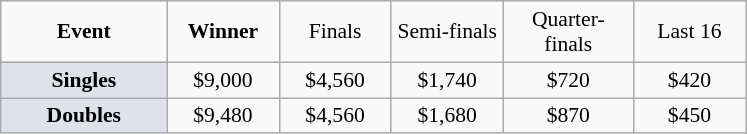<table class="wikitable" style="font-size:90%; text-align:center">
<tr>
<td width="104px"><strong>Event</strong></td>
<td width="68px"><strong>Winner</strong></td>
<td width="68px">Finals</td>
<td width="68px">Semi-finals</td>
<td width="80px">Quarter-finals</td>
<td width="68px">Last 16</td>
</tr>
<tr>
<td bgcolor="#dfe2e9"><strong>Singles</strong></td>
<td>$9,000</td>
<td>$4,560</td>
<td>$1,740</td>
<td>$720</td>
<td>$420</td>
</tr>
<tr>
<td bgcolor="#dfe2e9"><strong>Doubles</strong></td>
<td>$9,480</td>
<td>$4,560</td>
<td>$1,680</td>
<td>$870</td>
<td>$450</td>
</tr>
</table>
